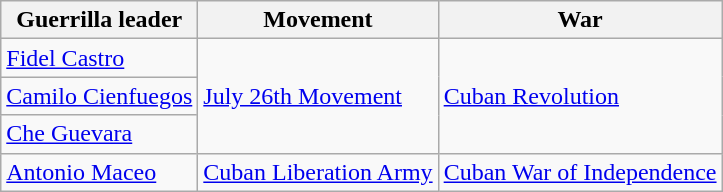<table class="wikitable">
<tr>
<th>Guerrilla leader</th>
<th>Movement</th>
<th>War</th>
</tr>
<tr>
<td><a href='#'>Fidel Castro</a></td>
<td rowspan="3"><a href='#'>July 26th Movement</a></td>
<td rowspan="3"><a href='#'>Cuban Revolution</a></td>
</tr>
<tr>
<td><a href='#'>Camilo Cienfuegos</a></td>
</tr>
<tr>
<td><a href='#'>Che Guevara</a></td>
</tr>
<tr>
<td><a href='#'>Antonio Maceo</a></td>
<td><a href='#'>Cuban Liberation Army</a></td>
<td><a href='#'>Cuban War of Independence</a></td>
</tr>
</table>
